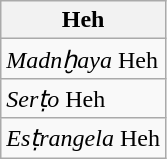<table class="wikitable">
<tr>
<th><strong>Heh</strong></th>
</tr>
<tr>
<td> <em>Madnḫaya</em> Heh</td>
</tr>
<tr>
<td> <em>Serṭo</em> Heh</td>
</tr>
<tr>
<td> <em>Esṭrangela</em> Heh</td>
</tr>
</table>
